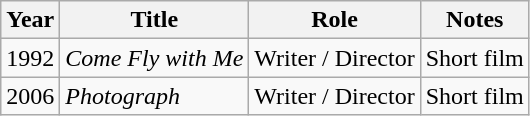<table class=wikitable>
<tr>
<th>Year</th>
<th>Title</th>
<th>Role</th>
<th>Notes</th>
</tr>
<tr>
<td>1992</td>
<td><em>Come Fly with Me</em></td>
<td>Writer / Director</td>
<td>Short film</td>
</tr>
<tr>
<td>2006</td>
<td><em>Photograph</em></td>
<td>Writer / Director</td>
<td>Short film</td>
</tr>
</table>
